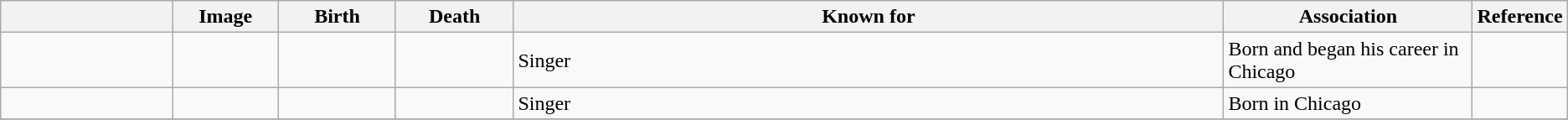<table class="wikitable sortable">
<tr>
<th scope="col" width="140"></th>
<th scope="col" width="80" class="unsortable">Image</th>
<th scope="col" width="90">Birth</th>
<th scope="col" width="90">Death</th>
<th scope="col" width="600" class="unsortable">Known for</th>
<th scope="col" width="200" class="unsortable">Association</th>
<th scope="col" width="30" class="unsortable">Reference</th>
</tr>
<tr>
<td></td>
<td></td>
<td align=right></td>
<td align=right></td>
<td>Singer</td>
<td>Born and began his career in Chicago</td>
<td align="center"></td>
</tr>
<tr>
<td></td>
<td></td>
<td align=right></td>
<td align=right></td>
<td>Singer</td>
<td>Born in Chicago</td>
<td align="center"></td>
</tr>
<tr>
</tr>
</table>
